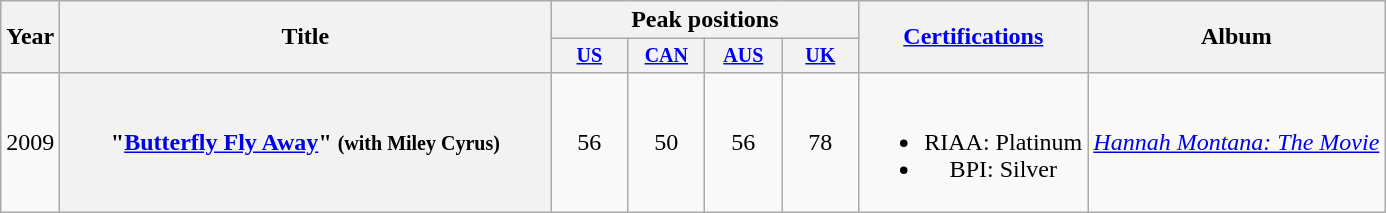<table class="wikitable plainrowheaders" style="text-align:center;">
<tr>
<th scope="col" rowspan="2">Year</th>
<th scope="col" rowspan="2" style="width:20em;">Title</th>
<th scope="col" colspan="4">Peak positions</th>
<th rowspan="2"><a href='#'>Certifications</a></th>
<th rowspan="2" scope="col">Album</th>
</tr>
<tr style="font-size:smaller;">
<th style="width:45px;"><a href='#'>US</a><br></th>
<th style="width:45px;"><a href='#'>CAN</a><br></th>
<th style="width:45px;"><a href='#'>AUS</a><br></th>
<th style="width:45px;"><a href='#'>UK</a><br></th>
</tr>
<tr>
<td>2009</td>
<th scope="row">"<a href='#'>Butterfly Fly Away</a>" <small>(with Miley Cyrus)</small></th>
<td>56</td>
<td>50</td>
<td>56</td>
<td>78</td>
<td><br><ul><li>RIAA: Platinum</li><li>BPI: Silver</li></ul></td>
<td style="text-align:left;"><em><a href='#'>Hannah Montana: The Movie</a></em> </td>
</tr>
</table>
